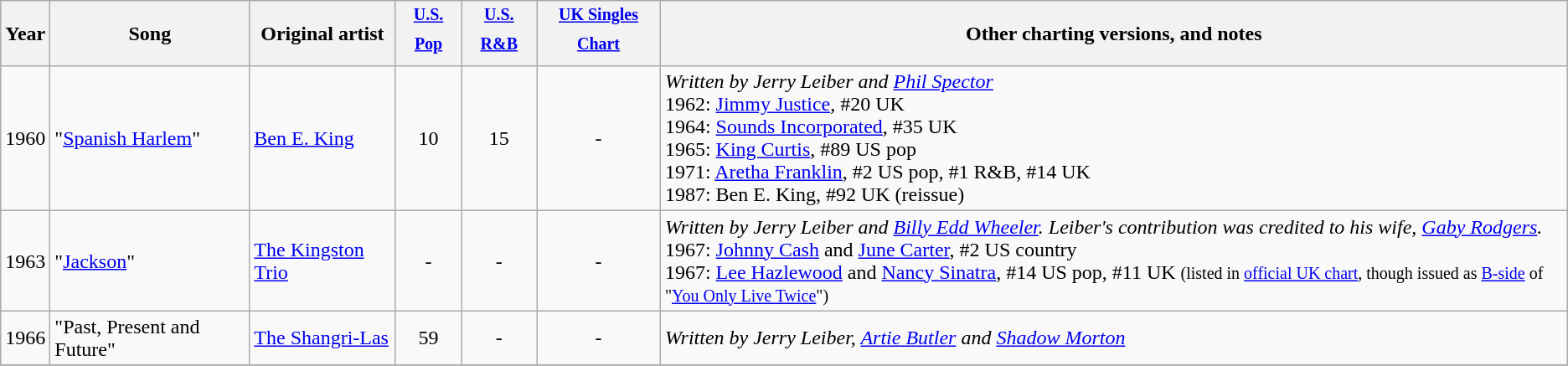<table class="wikitable">
<tr>
<th>Year</th>
<th !width: 260px;>Song</th>
<th width: 180px;>Original artist</th>
<th width: 40px;><sup><a href='#'>U.S. Pop</a></sup></th>
<th width: 40px;><sup><a href='#'>U.S. R&B</a></sup></th>
<th width: 40px;><sup><a href='#'>UK Singles Chart</a></sup></th>
<th>Other charting versions, and notes</th>
</tr>
<tr>
<td rowspan="1">1960</td>
<td>"<a href='#'>Spanish Harlem</a>"</td>
<td><a href='#'>Ben E. King</a></td>
<td align="center">10</td>
<td align="center">15</td>
<td align="center">-</td>
<td><em>Written by Jerry Leiber and <a href='#'>Phil Spector</a></em><br>1962: <a href='#'>Jimmy Justice</a>, #20 UK<br>1964: <a href='#'>Sounds Incorporated</a>, #35 UK<br>1965: <a href='#'>King Curtis</a>, #89 US pop<br>1971: <a href='#'>Aretha Franklin</a>, #2 US pop, #1 R&B, #14 UK<br>1987: Ben E. King, #92 UK (reissue)</td>
</tr>
<tr>
<td rowspan="1">1963</td>
<td>"<a href='#'>Jackson</a>"</td>
<td><a href='#'>The Kingston Trio</a></td>
<td align="center">-</td>
<td align="center">-</td>
<td align="center">-</td>
<td><em>Written by Jerry Leiber and <a href='#'>Billy Edd Wheeler</a>. Leiber's contribution was credited to his wife, <a href='#'>Gaby Rodgers</a>.</em><br>1967: <a href='#'>Johnny Cash</a> and <a href='#'>June Carter</a>, #2 US country<br>1967: <a href='#'>Lee Hazlewood</a> and <a href='#'>Nancy Sinatra</a>, #14 US pop, #11 UK <small>(listed in <a href='#'>official UK chart</a>, though issued as <a href='#'>B-side</a> of "<a href='#'>You Only Live Twice</a>")</small></td>
</tr>
<tr>
<td rowspan="1">1966</td>
<td>"Past, Present and Future"</td>
<td><a href='#'>The Shangri-Las</a></td>
<td align="center">59</td>
<td align="center">-</td>
<td align="center">-</td>
<td><em>Written by Jerry Leiber, <a href='#'>Artie Butler</a> and <a href='#'>Shadow Morton</a></em></td>
</tr>
<tr>
</tr>
</table>
